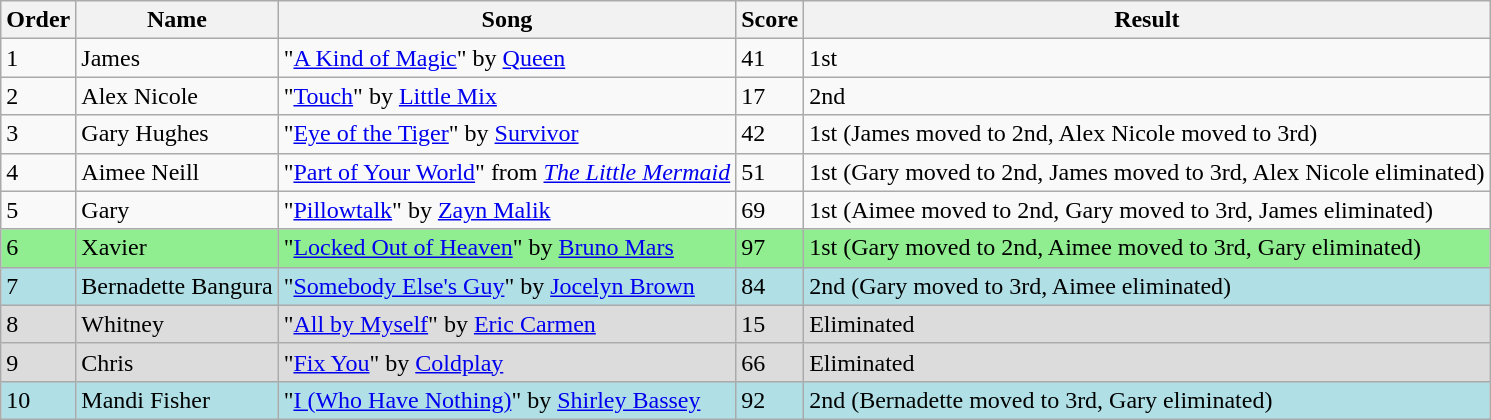<table class="wikitable sortable collapsed">
<tr style="text-align:Center; background:#cc;">
<th>Order</th>
<th>Name</th>
<th><strong>Song</strong></th>
<th>Score</th>
<th>Result</th>
</tr>
<tr>
<td>1</td>
<td>James</td>
<td>"<a href='#'>A Kind of Magic</a>" by <a href='#'>Queen</a></td>
<td>41</td>
<td>1st</td>
</tr>
<tr>
<td>2</td>
<td>Alex Nicole</td>
<td>"<a href='#'>Touch</a>" by <a href='#'>Little Mix</a></td>
<td>17</td>
<td>2nd</td>
</tr>
<tr>
<td>3</td>
<td>Gary Hughes</td>
<td>"<a href='#'>Eye of the Tiger</a>" by <a href='#'>Survivor</a></td>
<td>42</td>
<td>1st (James moved to 2nd, Alex Nicole moved to 3rd)</td>
</tr>
<tr>
<td>4</td>
<td>Aimee Neill</td>
<td>"<a href='#'>Part of Your World</a>" from <em><a href='#'>The Little Mermaid</a></em></td>
<td>51</td>
<td>1st (Gary moved to 2nd, James moved to 3rd, Alex Nicole eliminated)</td>
</tr>
<tr>
<td>5</td>
<td>Gary</td>
<td>"<a href='#'>Pillowtalk</a>" by <a href='#'>Zayn Malik</a></td>
<td>69</td>
<td>1st (Aimee moved to 2nd, Gary moved to 3rd, James eliminated)</td>
</tr>
<tr style="background:lightgreen;">
<td>6</td>
<td>Xavier</td>
<td>"<a href='#'>Locked Out of Heaven</a>" by <a href='#'>Bruno Mars</a></td>
<td>97</td>
<td>1st (Gary moved to 2nd, Aimee moved to 3rd, Gary eliminated)</td>
</tr>
<tr style="background:#b0e0e6;">
<td>7</td>
<td>Bernadette Bangura</td>
<td>"<a href='#'>Somebody Else's Guy</a>" by <a href='#'>Jocelyn Brown</a></td>
<td>84</td>
<td>2nd (Gary moved to 3rd, Aimee eliminated)</td>
</tr>
<tr style="background:#DCDCDC">
<td>8</td>
<td>Whitney</td>
<td>"<a href='#'>All by Myself</a>" by <a href='#'>Eric Carmen</a></td>
<td>15</td>
<td>Eliminated</td>
</tr>
<tr style="background:#DCDCDC">
<td>9</td>
<td>Chris</td>
<td>"<a href='#'>Fix You</a>" by <a href='#'>Coldplay</a></td>
<td>66</td>
<td>Eliminated</td>
</tr>
<tr style="background:#b0e0e6;">
<td>10</td>
<td>Mandi Fisher</td>
<td>"<a href='#'>I (Who Have Nothing)</a>" by <a href='#'>Shirley Bassey</a></td>
<td>92</td>
<td>2nd (Bernadette moved to 3rd, Gary eliminated)</td>
</tr>
</table>
